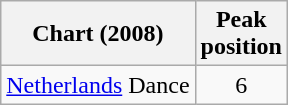<table class="wikitable plainrowheaders">
<tr>
<th>Chart (2008)</th>
<th>Peak<br>position</th>
</tr>
<tr>
<td><a href='#'>Netherlands</a> Dance</td>
<td style="text-align:center;">6</td>
</tr>
</table>
